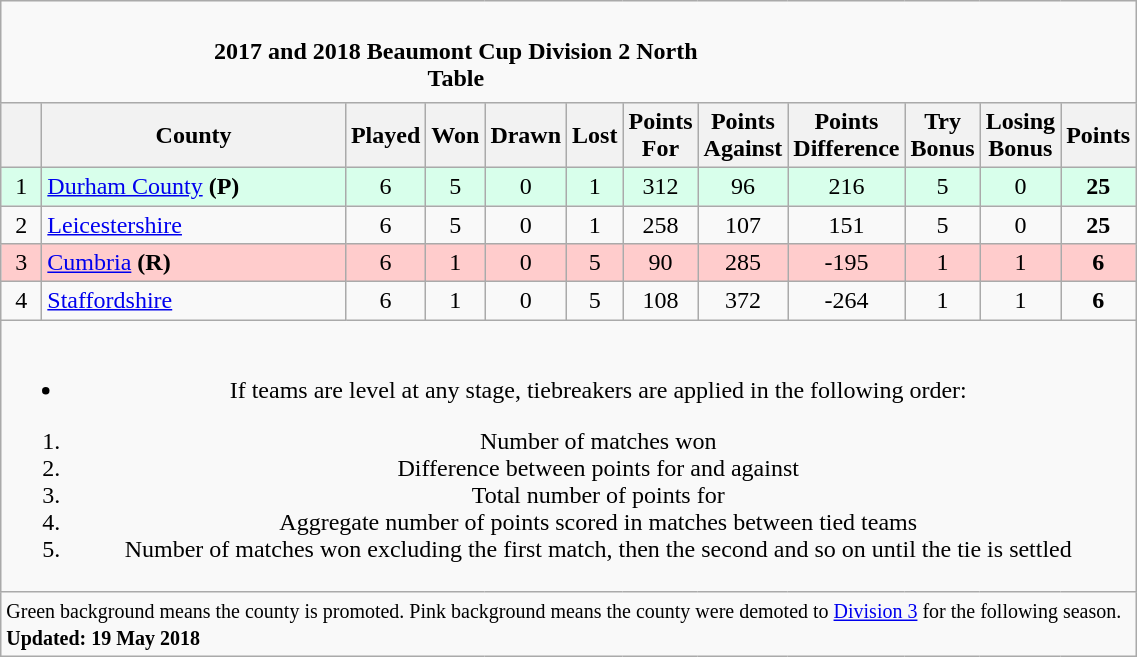<table class="wikitable" style="text-align: center;">
<tr>
<td colspan="15" cellpadding="0" cellspacing="0"><br><table border="0" width="80%" cellpadding="0" cellspacing="0">
<tr>
<td width=20% style="border:0px"></td>
<td style="border:0px"><strong>2017 and 2018 Beaumont Cup Division 2 North Table</strong></td>
<td width=20% style="border:0px" align=right></td>
</tr>
</table>
</td>
</tr>
<tr>
<th bgcolor="#efefef" width="20"></th>
<th bgcolor="#efefef" width="195">County</th>
<th bgcolor="#efefef" width="20">Played</th>
<th bgcolor="#efefef" width="20">Won</th>
<th bgcolor="#efefef" width="20">Drawn</th>
<th bgcolor="#efefef" width="20">Lost</th>
<th bgcolor="#efefef" width="20">Points For</th>
<th bgcolor="#efefef" width="20">Points Against</th>
<th bgcolor="#efefef" width="20">Points Difference</th>
<th bgcolor="#efefef" width="20">Try Bonus</th>
<th bgcolor="#efefef" width="20">Losing Bonus</th>
<th bgcolor="#efefef" width="20">Points</th>
</tr>
<tr bgcolor=#d8ffeb align=center>
<td>1</td>
<td style="text-align:left;"><a href='#'>Durham County</a> <strong>(P)</strong></td>
<td>6</td>
<td>5</td>
<td>0</td>
<td>1</td>
<td>312</td>
<td>96</td>
<td>216</td>
<td>5</td>
<td>0</td>
<td><strong>25</strong></td>
</tr>
<tr>
<td>2</td>
<td style="text-align:left;"><a href='#'>Leicestershire</a></td>
<td>6</td>
<td>5</td>
<td>0</td>
<td>1</td>
<td>258</td>
<td>107</td>
<td>151</td>
<td>5</td>
<td>0</td>
<td><strong>25</strong></td>
</tr>
<tr style="background-color:#ffcccc;">
<td>3</td>
<td style="text-align:left;"><a href='#'>Cumbria</a> <strong>(R)</strong></td>
<td>6</td>
<td>1</td>
<td>0</td>
<td>5</td>
<td>90</td>
<td>285</td>
<td>-195</td>
<td>1</td>
<td>1</td>
<td><strong>6</strong></td>
</tr>
<tr>
<td>4</td>
<td style="text-align:left;"><a href='#'>Staffordshire</a></td>
<td>6</td>
<td>1</td>
<td>0</td>
<td>5</td>
<td>108</td>
<td>372</td>
<td>-264</td>
<td>1</td>
<td>1</td>
<td><strong>6</strong></td>
</tr>
<tr>
<td colspan="15"><br><ul><li>If teams are level at any stage, tiebreakers are applied in the following order:</li></ul><ol><li>Number of matches won</li><li>Difference between points for and against</li><li>Total number of points for</li><li>Aggregate number of points scored in matches between tied teams</li><li>Number of matches won excluding the first match, then the second and so on until the tie is settled</li></ol></td>
</tr>
<tr | style="text-align:left;" |>
<td colspan="15" style="border:0px"><small><span>Green background</span> means the county is promoted.  <span>Pink background</span> means the county were demoted to <a href='#'>Division 3</a> for the following season. <strong>Updated: 19 May 2018</strong></small></td>
</tr>
</table>
